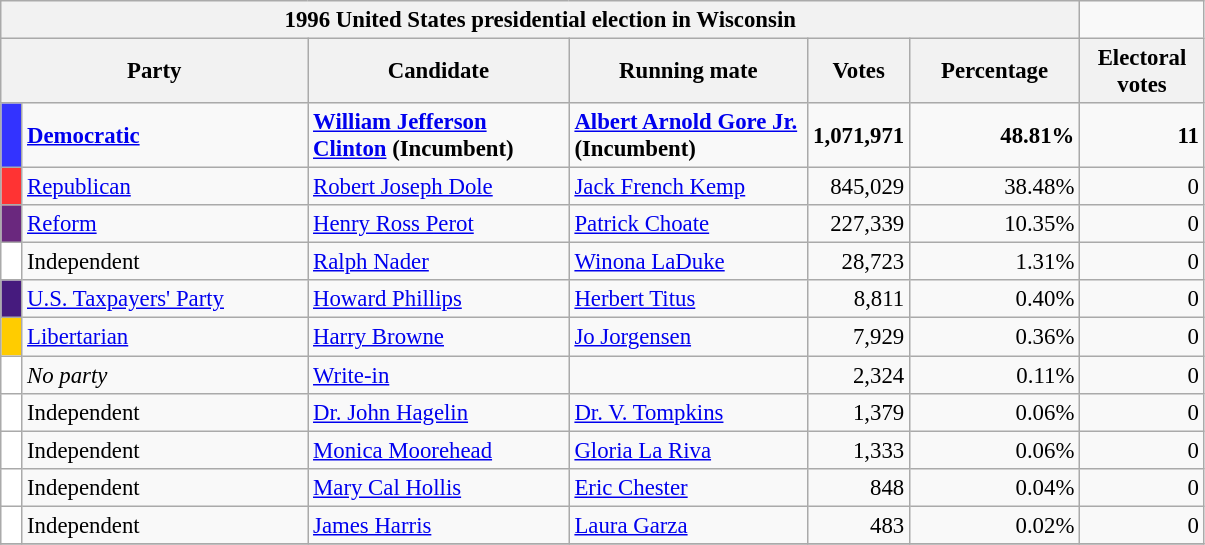<table class="wikitable" style="font-size: 95%;">
<tr>
<th colspan="6">1996 United States presidential election in Wisconsin</th>
</tr>
<tr>
<th colspan="2" style="width: 13em">Party</th>
<th style="width: 11em">Candidate</th>
<th style="width: 10em">Running mate</th>
<th style="width: 4em">Votes</th>
<th style="width: 7em">Percentage</th>
<th style="width: 5em">Electoral votes</th>
</tr>
<tr>
<th style="background-color:#3333FF; width: 3px"></th>
<td style="width: 130px"><strong><a href='#'>Democratic</a></strong></td>
<td><strong><a href='#'>William Jefferson Clinton</a></strong> <strong>(Incumbent)</strong></td>
<td><strong><a href='#'>Albert Arnold Gore Jr.</a></strong> <strong>(Incumbent)</strong></td>
<td align="right"><strong>1,071,971</strong></td>
<td align="right"><strong>48.81%</strong></td>
<td align="right"><strong>11</strong></td>
</tr>
<tr>
<th style="background-color:#FF3333; width: 3px"></th>
<td style="width: 130px"><a href='#'>Republican</a></td>
<td><a href='#'>Robert Joseph Dole</a></td>
<td><a href='#'>Jack French Kemp</a></td>
<td align="right">845,029</td>
<td align="right">38.48%</td>
<td align="right">0</td>
</tr>
<tr>
<th style="background-color:#6A287E; width: 3px"></th>
<td style="width: 130px"><a href='#'>Reform</a></td>
<td><a href='#'>Henry Ross Perot</a></td>
<td><a href='#'>Patrick Choate</a></td>
<td align="right">227,339</td>
<td align="right">10.35%</td>
<td align="right">0</td>
</tr>
<tr>
<th style="background-color:#FFFFFF; width: 3px"></th>
<td style="width: 130px">Independent</td>
<td><a href='#'>Ralph Nader</a></td>
<td><a href='#'>Winona LaDuke</a></td>
<td align="right">28,723</td>
<td align="right">1.31%</td>
<td align="right">0</td>
</tr>
<tr>
<th style="background-color:#461B7E; width: 3px"></th>
<td style="width: 130px"><a href='#'>U.S. Taxpayers' Party</a></td>
<td><a href='#'>Howard Phillips</a></td>
<td><a href='#'>Herbert Titus</a></td>
<td align="right">8,811</td>
<td align="right">0.40%</td>
<td align="right">0</td>
</tr>
<tr>
<th style="background-color:#FFCC00; width: 3px"></th>
<td style="width: 130px"><a href='#'>Libertarian</a></td>
<td><a href='#'>Harry Browne</a></td>
<td><a href='#'>Jo Jorgensen</a></td>
<td align="right">7,929</td>
<td align="right">0.36%</td>
<td align="right">0</td>
</tr>
<tr>
<th style="background-color:#FFFFFF; width: 3px"></th>
<td style="width: 130px"><em>No party</em></td>
<td><a href='#'>Write-in</a></td>
<td></td>
<td align="right">2,324</td>
<td align="right">0.11%</td>
<td align="right">0</td>
</tr>
<tr>
<th style="background-color:#FFFFFF; width: 3px"></th>
<td style="width: 130px">Independent</td>
<td><a href='#'>Dr. John Hagelin</a></td>
<td><a href='#'>Dr. V. Tompkins</a></td>
<td align="right">1,379</td>
<td align="right">0.06%</td>
<td align="right">0</td>
</tr>
<tr>
<th style="background-color:#FFFFFF; width: 3px"></th>
<td style="width: 130px">Independent</td>
<td><a href='#'>Monica Moorehead</a></td>
<td><a href='#'>Gloria La Riva</a></td>
<td align="right">1,333</td>
<td align="right">0.06%</td>
<td align="right">0</td>
</tr>
<tr>
<th style="background-color:#FFFFFF; width: 3px"></th>
<td style="width: 130px">Independent</td>
<td><a href='#'>Mary Cal Hollis</a></td>
<td><a href='#'>Eric Chester</a></td>
<td align="right">848</td>
<td align="right">0.04%</td>
<td align="right">0</td>
</tr>
<tr>
<th style="background-color:#FFFFFF; width: 3px"></th>
<td style="width: 130px">Independent</td>
<td><a href='#'>James Harris</a></td>
<td><a href='#'>Laura Garza</a></td>
<td align="right">483</td>
<td align="right">0.02%</td>
<td align="right">0</td>
</tr>
<tr>
</tr>
</table>
